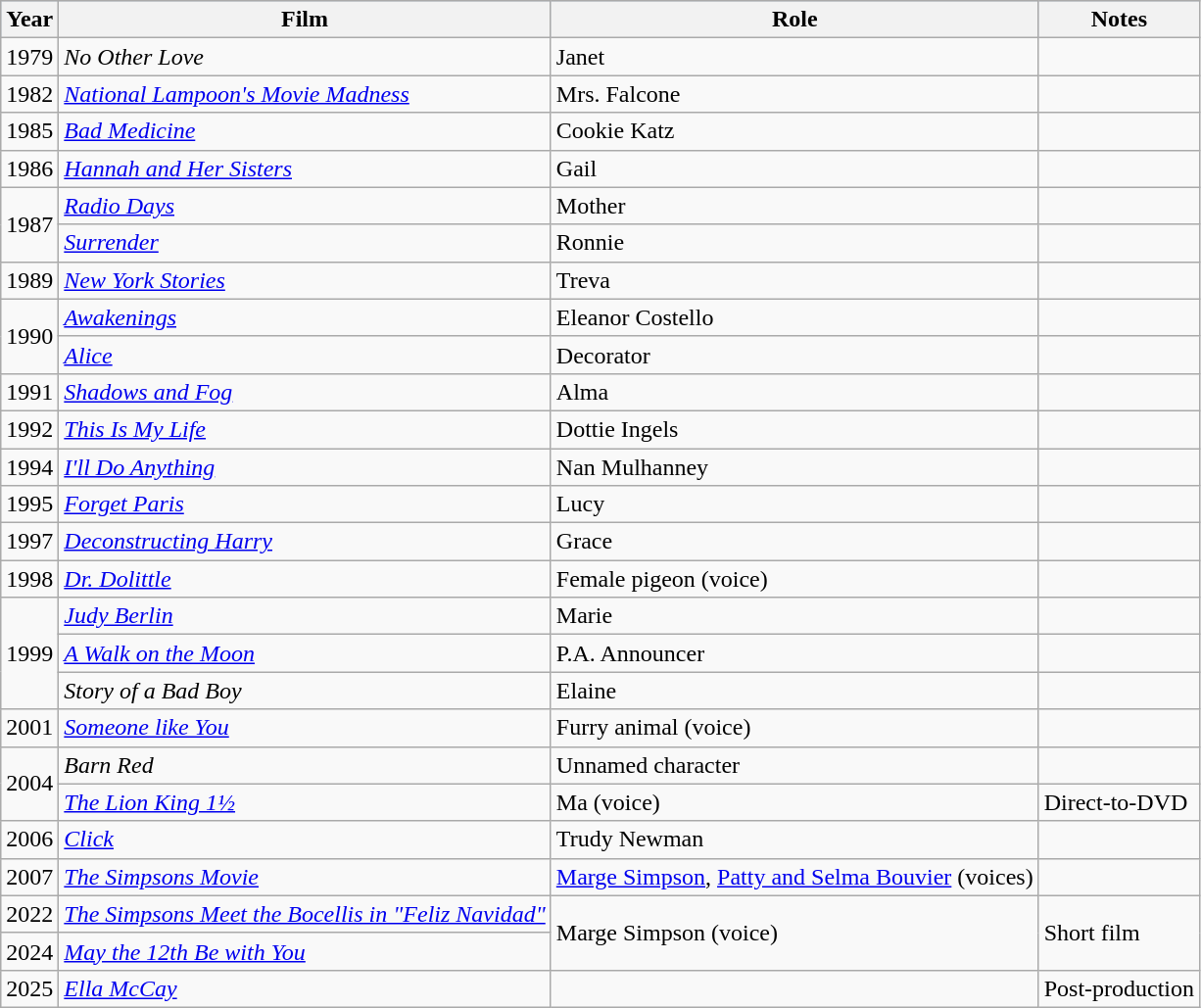<table class="wikitable sortable">
<tr style="background:#b0c4de; text-align:center;">
<th scope="col">Year</th>
<th scope="col">Film</th>
<th scope="col">Role</th>
<th scope="col">Notes</th>
</tr>
<tr>
<td>1979</td>
<td scope="row"><em>No Other Love</em></td>
<td>Janet</td>
<td></td>
</tr>
<tr>
<td>1982</td>
<td scope="row"><em><a href='#'>National Lampoon's Movie Madness</a></em></td>
<td>Mrs. Falcone</td>
<td></td>
</tr>
<tr>
<td>1985</td>
<td scope="row"><em><a href='#'>Bad Medicine</a></em></td>
<td>Cookie Katz</td>
<td></td>
</tr>
<tr>
<td>1986</td>
<td scope="row"><em><a href='#'>Hannah and Her Sisters</a></em></td>
<td>Gail</td>
<td></td>
</tr>
<tr>
<td rowspan="2">1987</td>
<td scope="row"><em><a href='#'>Radio Days</a></em></td>
<td>Mother</td>
<td></td>
</tr>
<tr>
<td scope="row"><em><a href='#'>Surrender</a></em></td>
<td>Ronnie</td>
<td></td>
</tr>
<tr>
<td>1989</td>
<td scope="row"><em><a href='#'>New York Stories</a></em></td>
<td>Treva</td>
<td></td>
</tr>
<tr>
<td rowspan="2">1990</td>
<td scope="row"><em><a href='#'>Awakenings</a></em></td>
<td>Eleanor Costello</td>
<td></td>
</tr>
<tr>
<td scope="row"><em><a href='#'>Alice</a></em></td>
<td>Decorator</td>
<td></td>
</tr>
<tr>
<td>1991</td>
<td scope="row"><em><a href='#'>Shadows and Fog</a></em></td>
<td>Alma</td>
<td></td>
</tr>
<tr>
<td>1992</td>
<td scope="row"><em><a href='#'>This Is My Life</a></em></td>
<td>Dottie Ingels</td>
<td></td>
</tr>
<tr>
<td>1994</td>
<td scope="row"><em><a href='#'>I'll Do Anything</a></em></td>
<td>Nan Mulhanney</td>
<td></td>
</tr>
<tr>
<td>1995</td>
<td scope="row"><em><a href='#'>Forget Paris</a></em></td>
<td>Lucy</td>
<td></td>
</tr>
<tr>
<td>1997</td>
<td scope="row"><em><a href='#'>Deconstructing Harry</a></em></td>
<td>Grace</td>
<td></td>
</tr>
<tr>
<td>1998</td>
<td scope="row"><em><a href='#'>Dr. Dolittle</a></em></td>
<td>Female pigeon (voice)</td>
<td></td>
</tr>
<tr>
<td rowspan="3">1999</td>
<td scope="row"><em><a href='#'>Judy Berlin</a></em></td>
<td>Marie</td>
<td></td>
</tr>
<tr>
<td scope="row"><em><a href='#'>A Walk on the Moon</a></em></td>
<td>P.A. Announcer</td>
<td></td>
</tr>
<tr>
<td scope="row"><em>Story of a Bad Boy</em></td>
<td>Elaine</td>
<td></td>
</tr>
<tr>
<td>2001</td>
<td scope="row"><em><a href='#'>Someone like You</a></em></td>
<td>Furry animal (voice)</td>
<td></td>
</tr>
<tr>
<td rowspan="2">2004</td>
<td scope="row"><em>Barn Red</em></td>
<td>Unnamed character</td>
<td></td>
</tr>
<tr>
<td scope="row"><em><a href='#'>The Lion King 1½</a></em></td>
<td>Ma (voice)</td>
<td>Direct-to-DVD</td>
</tr>
<tr>
<td>2006</td>
<td scope="row"><em><a href='#'>Click</a></em></td>
<td>Trudy Newman</td>
<td></td>
</tr>
<tr>
<td>2007</td>
<td scope="row"><em><a href='#'>The Simpsons Movie</a></em></td>
<td><a href='#'>Marge Simpson</a>, <a href='#'>Patty and Selma Bouvier</a> (voices)</td>
<td></td>
</tr>
<tr>
<td>2022</td>
<td><em><a href='#'>The Simpsons Meet the Bocellis in "Feliz Navidad"</a></em></td>
<td Rowspan=2>Marge Simpson (voice)</td>
<td Rowspan=2>Short film</td>
</tr>
<tr>
<td>2024</td>
<td><em><a href='#'>May the 12th Be with You</a></em></td>
</tr>
<tr>
<td>2025</td>
<td><em><a href='#'>Ella McCay</a></em></td>
<td></td>
<td>Post-production</td>
</tr>
</table>
